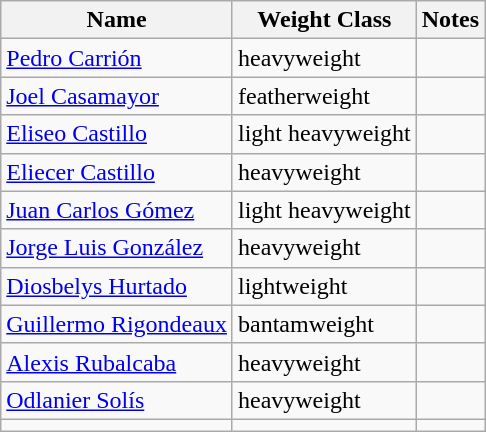<table class="wikitable sortable">
<tr>
<th>Name</th>
<th>Weight Class</th>
<th class="unsortable">Notes</th>
</tr>
<tr>
<td><a href='#'>Pedro Carrión</a></td>
<td>heavyweight</td>
<td></td>
</tr>
<tr>
<td><a href='#'>Joel Casamayor</a></td>
<td>featherweight</td>
<td></td>
</tr>
<tr>
<td><a href='#'>Eliseo Castillo</a></td>
<td>light heavyweight</td>
<td></td>
</tr>
<tr>
<td><a href='#'>Eliecer Castillo</a></td>
<td>heavyweight</td>
<td></td>
</tr>
<tr>
<td><a href='#'>Juan Carlos Gómez</a></td>
<td>light heavyweight</td>
<td></td>
</tr>
<tr>
<td><a href='#'>Jorge Luis González</a></td>
<td>heavyweight</td>
<td></td>
</tr>
<tr>
<td><a href='#'>Diosbelys Hurtado</a></td>
<td>lightweight</td>
<td></td>
</tr>
<tr>
<td><a href='#'>Guillermo Rigondeaux</a></td>
<td>bantamweight</td>
<td></td>
</tr>
<tr>
<td><a href='#'>Alexis Rubalcaba</a></td>
<td>heavyweight</td>
<td></td>
</tr>
<tr>
<td><a href='#'>Odlanier Solís</a></td>
<td>heavyweight</td>
<td></td>
</tr>
<tr>
<td></td>
<td></td>
<td></td>
</tr>
</table>
